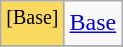<table class="wikitable">
<tr>
<td style="background:#fada5e; text-align:center;"><sup>[Base]</sup></td>
<td><a href='#'>Base</a></td>
</tr>
<tr>
</tr>
</table>
